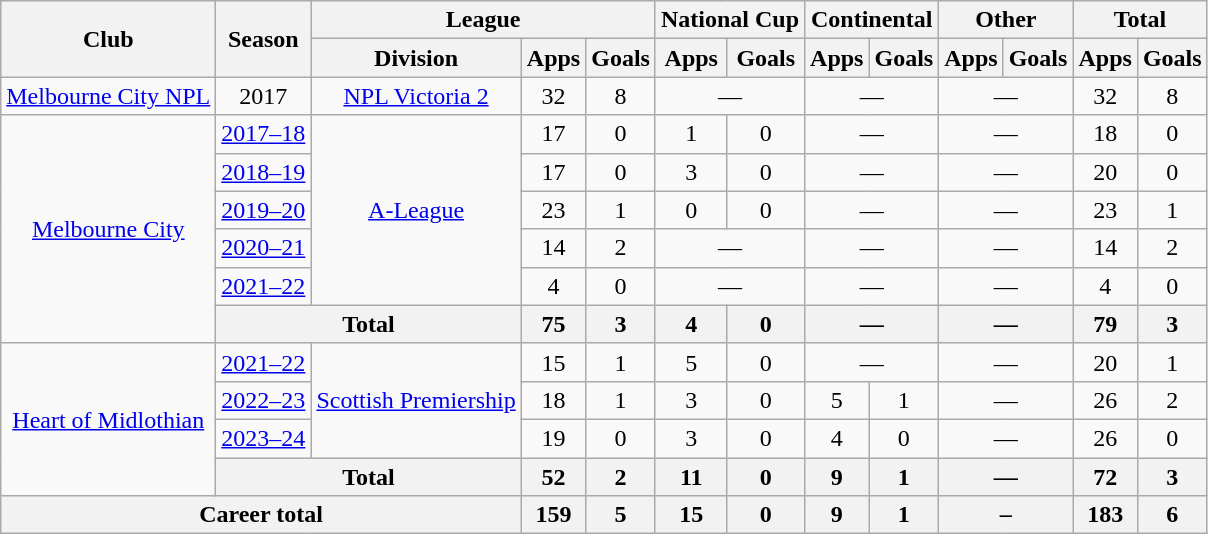<table class="wikitable" style="text-align:center">
<tr>
<th rowspan=2>Club</th>
<th rowspan=2>Season</th>
<th colspan=3>League</th>
<th colspan=2>National Cup</th>
<th colspan=2>Continental</th>
<th colspan=2>Other</th>
<th colspan=2>Total</th>
</tr>
<tr>
<th>Division</th>
<th>Apps</th>
<th>Goals</th>
<th>Apps</th>
<th>Goals</th>
<th>Apps</th>
<th>Goals</th>
<th>Apps</th>
<th>Goals</th>
<th>Apps</th>
<th>Goals</th>
</tr>
<tr>
<td><a href='#'>Melbourne City NPL</a></td>
<td>2017</td>
<td><a href='#'>NPL Victoria 2</a></td>
<td>32</td>
<td>8</td>
<td colspan=2>—</td>
<td colspan=2>—</td>
<td colspan=2>—</td>
<td>32</td>
<td>8</td>
</tr>
<tr>
<td rowspan="6"><a href='#'>Melbourne City</a></td>
<td><a href='#'>2017–18</a></td>
<td rowspan="5"><a href='#'>A-League</a></td>
<td>17</td>
<td>0</td>
<td>1</td>
<td>0</td>
<td colspan=2>—</td>
<td colspan=2>—</td>
<td>18</td>
<td>0</td>
</tr>
<tr>
<td><a href='#'>2018–19</a></td>
<td>17</td>
<td>0</td>
<td>3</td>
<td>0</td>
<td colspan=2>—</td>
<td colspan=2>—</td>
<td>20</td>
<td>0</td>
</tr>
<tr>
<td><a href='#'>2019–20</a></td>
<td>23</td>
<td>1</td>
<td>0</td>
<td>0</td>
<td colspan=2>—</td>
<td colspan=2>—</td>
<td>23</td>
<td>1</td>
</tr>
<tr>
<td><a href='#'>2020–21</a></td>
<td>14</td>
<td>2</td>
<td colspan=2>—</td>
<td colspan=2>—</td>
<td colspan=2>—</td>
<td>14</td>
<td>2</td>
</tr>
<tr>
<td><a href='#'>2021–22</a></td>
<td>4</td>
<td>0</td>
<td colspan=2>—</td>
<td colspan=2>—</td>
<td colspan=2>—</td>
<td>4</td>
<td>0</td>
</tr>
<tr>
<th colspan="2">Total</th>
<th>75</th>
<th>3</th>
<th>4</th>
<th>0</th>
<th colspan=2>—</th>
<th colspan=2>—</th>
<th>79</th>
<th>3</th>
</tr>
<tr>
<td rowspan="4"><a href='#'>Heart of Midlothian</a></td>
<td><a href='#'>2021–22</a></td>
<td rowspan="3"><a href='#'>Scottish Premiership</a></td>
<td>15</td>
<td>1</td>
<td>5</td>
<td>0</td>
<td colspan=2>—</td>
<td colspan=2>—</td>
<td>20</td>
<td>1</td>
</tr>
<tr>
<td><a href='#'>2022–23</a></td>
<td>18</td>
<td>1</td>
<td>3</td>
<td>0</td>
<td>5</td>
<td>1</td>
<td colspan=2>—</td>
<td>26</td>
<td>2</td>
</tr>
<tr>
<td><a href='#'>2023–24</a></td>
<td>19</td>
<td>0</td>
<td>3</td>
<td>0</td>
<td>4</td>
<td>0</td>
<td colspan=2>—</td>
<td>26</td>
<td>0</td>
</tr>
<tr>
<th colspan="2">Total</th>
<th>52</th>
<th>2</th>
<th>11</th>
<th>0</th>
<th>9</th>
<th>1</th>
<th colspan=2>—</th>
<th>72</th>
<th>3</th>
</tr>
<tr>
<th colspan="3">Career total</th>
<th>159</th>
<th>5</th>
<th>15</th>
<th>0</th>
<th>9</th>
<th>1</th>
<th colspan="2">–</th>
<th>183</th>
<th>6</th>
</tr>
</table>
